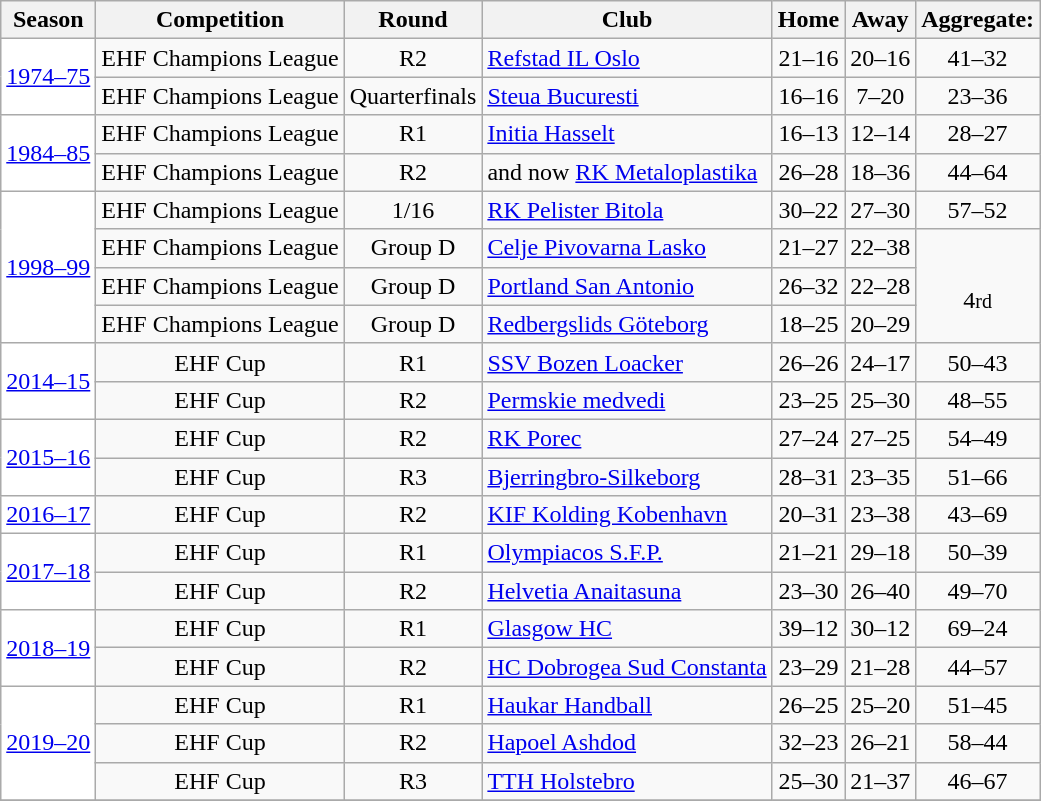<table class="wikitable" style="text-align: left;">
<tr>
<th>Season</th>
<th>Competition</th>
<th>Round</th>
<th>Club</th>
<th>Home</th>
<th>Away</th>
<th>Aggregate:</th>
</tr>
<tr>
<td rowspan=2 bgcolor=white><a href='#'>1974–75</a></td>
<td align=center>EHF Champions League</td>
<td align=center>R2</td>
<td> <a href='#'>Refstad IL Oslo</a></td>
<td align=center>21–16</td>
<td align=center>20–16</td>
<td align=center>41–32</td>
</tr>
<tr>
<td align=center>EHF Champions League</td>
<td align=center>Quarterfinals</td>
<td> <a href='#'>Steua Bucuresti</a></td>
<td align=center>16–16</td>
<td align=center>7–20</td>
<td align=center>23–36</td>
</tr>
<tr>
<td rowspan=2 bgcolor=white><a href='#'>1984–85</a></td>
<td align=center>EHF Champions League</td>
<td align=center>R1</td>
<td> <a href='#'>Initia Hasselt</a></td>
<td align=center>16–13</td>
<td align=center>12–14</td>
<td align=center>28–27</td>
</tr>
<tr>
<td align=center>EHF Champions League</td>
<td align=center>R2</td>
<td> and now  <a href='#'>RK Metaloplastika</a></td>
<td align=center>26–28</td>
<td align=center>18–36</td>
<td align=center>44–64</td>
</tr>
<tr>
<td rowspan=4 bgcolor=white><a href='#'>1998–99</a></td>
<td align=center>EHF Champions League</td>
<td align=center>1/16</td>
<td> <a href='#'>RK Pelister Bitola</a></td>
<td align=center>30–22</td>
<td align=center>27–30</td>
<td align=center>57–52</td>
</tr>
<tr>
<td align=center>EHF Champions League</td>
<td align=center>Group D</td>
<td> <a href='#'>Celje Pivovarna Lasko</a></td>
<td align=center>21–27</td>
<td align=center>22–38</td>
<td align=center  rowspan=3><br>4<small>rd</small></td>
</tr>
<tr>
<td align=center>EHF Champions League</td>
<td align=center>Group D</td>
<td> <a href='#'>Portland San Antonio</a></td>
<td align=center>26–32</td>
<td align=center>22–28</td>
</tr>
<tr>
<td align=center>EHF Champions League</td>
<td align=center>Group D</td>
<td> <a href='#'>Redbergslids Göteborg</a></td>
<td align=center>18–25</td>
<td align=center>20–29</td>
</tr>
<tr>
<td rowspan=2 bgcolor=white><a href='#'>2014–15</a></td>
<td align=center>EHF Cup</td>
<td align=center>R1</td>
<td> <a href='#'>SSV Bozen Loacker</a></td>
<td align=center>26–26</td>
<td align=center>24–17</td>
<td align=center>50–43</td>
</tr>
<tr>
<td align=center>EHF Cup</td>
<td align=center>R2</td>
<td> <a href='#'>Permskie medvedi</a></td>
<td align=center>23–25</td>
<td align=center>25–30</td>
<td align=center>48–55</td>
</tr>
<tr>
<td rowspan=2 bgcolor=white><a href='#'>2015–16</a></td>
<td align=center>EHF Cup</td>
<td align=center>R2</td>
<td> <a href='#'>RK Porec</a></td>
<td align=center>27–24</td>
<td align=center>27–25</td>
<td align=center>54–49</td>
</tr>
<tr>
<td align=center>EHF Cup</td>
<td align=center>R3</td>
<td> <a href='#'>Bjerringbro-Silkeborg</a></td>
<td align=center>28–31</td>
<td align=center>23–35</td>
<td align=center>51–66</td>
</tr>
<tr>
<td rowspan=1 bgcolor=white><a href='#'>2016–17</a></td>
<td align=center>EHF Cup</td>
<td align=center>R2</td>
<td> <a href='#'>KIF Kolding Kobenhavn</a></td>
<td align=center>20–31</td>
<td align=center>23–38</td>
<td align=center>43–69</td>
</tr>
<tr>
<td rowspan=2 bgcolor=white><a href='#'>2017–18</a></td>
<td align=center>EHF Cup</td>
<td align=center>R1</td>
<td> <a href='#'>Olympiacos S.F.P.</a></td>
<td align=center>21–21</td>
<td align=center>29–18</td>
<td align=center>50–39</td>
</tr>
<tr>
<td align=center>EHF Cup</td>
<td align=center>R2</td>
<td> <a href='#'>Helvetia Anaitasuna</a></td>
<td align=center>23–30</td>
<td align=center>26–40</td>
<td align=center>49–70</td>
</tr>
<tr>
<td rowspan=2 bgcolor=white><a href='#'>2018–19</a></td>
<td align=center>EHF Cup</td>
<td align=center>R1</td>
<td> <a href='#'>Glasgow HC</a></td>
<td align=center>39–12</td>
<td align=center>30–12</td>
<td align=center>69–24</td>
</tr>
<tr>
<td align=center>EHF Cup</td>
<td align=center>R2</td>
<td> <a href='#'>HC Dobrogea Sud Constanta</a></td>
<td align=center>23–29</td>
<td align=center>21–28</td>
<td align=center>44–57</td>
</tr>
<tr>
<td rowspan=3 bgcolor=white><a href='#'>2019–20</a></td>
<td align=center>EHF Cup</td>
<td align=center>R1</td>
<td> <a href='#'>Haukar Handball</a></td>
<td align=center>26–25</td>
<td align=center>25–20</td>
<td align=center>51–45</td>
</tr>
<tr>
<td align=center>EHF Cup</td>
<td align=center>R2</td>
<td> <a href='#'>Hapoel Ashdod</a></td>
<td align=center>32–23</td>
<td align=center>26–21</td>
<td align=center>58–44</td>
</tr>
<tr>
<td align=center>EHF Cup</td>
<td align=center>R3</td>
<td> <a href='#'>TTH Holstebro</a></td>
<td align=center>25–30</td>
<td align=center>21–37</td>
<td align=center>46–67</td>
</tr>
<tr>
</tr>
</table>
